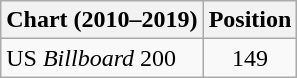<table class="wikitable">
<tr>
<th>Chart (2010–2019)</th>
<th>Position</th>
</tr>
<tr>
<td>US <em>Billboard</em> 200</td>
<td style="text-align:center;">149</td>
</tr>
</table>
